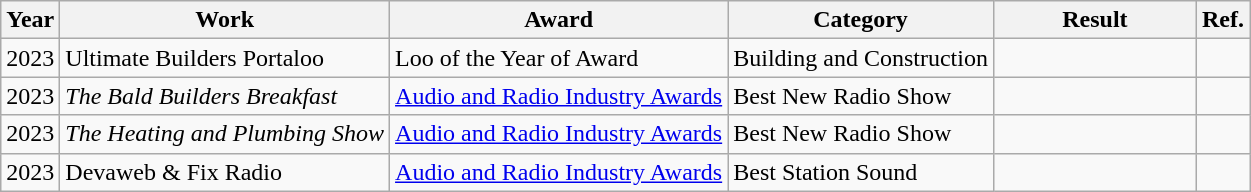<table class="wikitable plainrowheaders">
<tr>
<th>Year</th>
<th>Work</th>
<th>Award</th>
<th>Category</th>
<th style="min-width: 8em">Result</th>
<th>Ref.</th>
</tr>
<tr>
<td>2023</td>
<td>Ultimate Builders Portaloo</td>
<td>Loo of the Year of Award</td>
<td>Building and Construction</td>
<td></td>
<td></td>
</tr>
<tr>
<td>2023</td>
<td><em>The Bald Builders Breakfast</em></td>
<td><a href='#'>Audio and Radio Industry Awards</a></td>
<td>Best New Radio Show</td>
<td></td>
<td></td>
</tr>
<tr>
<td>2023</td>
<td><em>The Heating and Plumbing Show</em></td>
<td><a href='#'>Audio and Radio Industry Awards</a></td>
<td>Best New Radio Show</td>
<td></td>
<td></td>
</tr>
<tr>
<td>2023</td>
<td>Devaweb & Fix Radio</td>
<td><a href='#'>Audio and Radio Industry Awards</a></td>
<td>Best Station Sound</td>
<td></td>
<td></td>
</tr>
</table>
